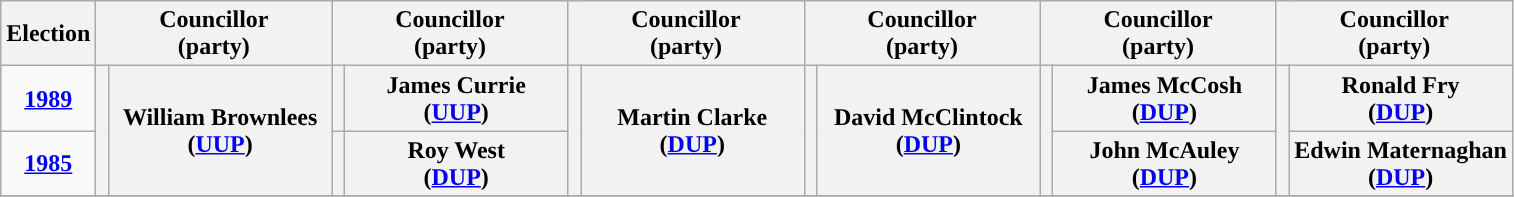<table class="wikitable" style="text-align:center">
<tr>
<th scope="col" width="50">Election</th>
<th scope="col" width="150" colspan = "2">Councillor<br> (party)</th>
<th scope="col" width="150" colspan = "2">Councillor<br> (party)</th>
<th scope="col" width="150" colspan = "2">Councillor<br> (party)</th>
<th scope="col" width="150" colspan = "2">Councillor<br> (party)</th>
<th scope="col" width="150" colspan = "2">Councillor<br> (party)</th>
<th scope="col" width="150" colspan = "2">Councillor<br> (party)</th>
</tr>
<tr>
<td><strong><a href='#'>1989</a></strong></td>
<th rowspan="2" width="1" style="background-color: "></th>
<th rowspan = "2">William Brownlees <br> (<a href='#'>UUP</a>)</th>
<th rowspan="1" width="1" style="background-color: "></th>
<th rowspan = "1">James Currie <br> (<a href='#'>UUP</a>)</th>
<th rowspan="2" width="1" style="background-color: "></th>
<th rowspan = "2">Martin Clarke <br> (<a href='#'>DUP</a>)</th>
<th rowspan="2" width="1" style="background-color: "></th>
<th rowspan = "2">David McClintock <br> (<a href='#'>DUP</a>)</th>
<th rowspan="2" width="1" style="background-color: "></th>
<th rowspan = "1">James McCosh <br> (<a href='#'>DUP</a>)</th>
<th rowspan="2" width="1" style="background-color: "></th>
<th rowspan = "1">Ronald Fry <br> (<a href='#'>DUP</a>)</th>
</tr>
<tr>
<td><strong><a href='#'>1985</a></strong></td>
<th rowspan="1" width="1" style="background-color: "></th>
<th rowspan = "1">Roy West <br> (<a href='#'>DUP</a>)</th>
<th rowspan = "1">John McAuley <br> (<a href='#'>DUP</a>)</th>
<th rowspan = "1">Edwin Maternaghan <br> (<a href='#'>DUP</a>)</th>
</tr>
<tr>
</tr>
</table>
